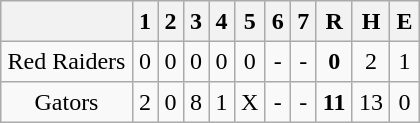<table align = right border="2" cellpadding="4" cellspacing="0" style="margin: 1em 1em 1em 1em; background: #F9F9F9; border: 1px #aaa solid; border-collapse: collapse;">
<tr align=center style="background: #F2F2F2;">
<th></th>
<th>1</th>
<th>2</th>
<th>3</th>
<th>4</th>
<th>5</th>
<th>6</th>
<th>7</th>
<th>R</th>
<th>H</th>
<th>E</th>
</tr>
<tr align=center>
<td>Red Raiders</td>
<td>0</td>
<td>0</td>
<td>0</td>
<td>0</td>
<td>0</td>
<td>-</td>
<td>-</td>
<td><strong>0</strong></td>
<td>2</td>
<td>1</td>
</tr>
<tr align=center>
<td>Gators</td>
<td>2</td>
<td>0</td>
<td>8</td>
<td>1</td>
<td>X</td>
<td>-</td>
<td>-</td>
<td><strong>11</strong></td>
<td>13</td>
<td>0</td>
</tr>
</table>
